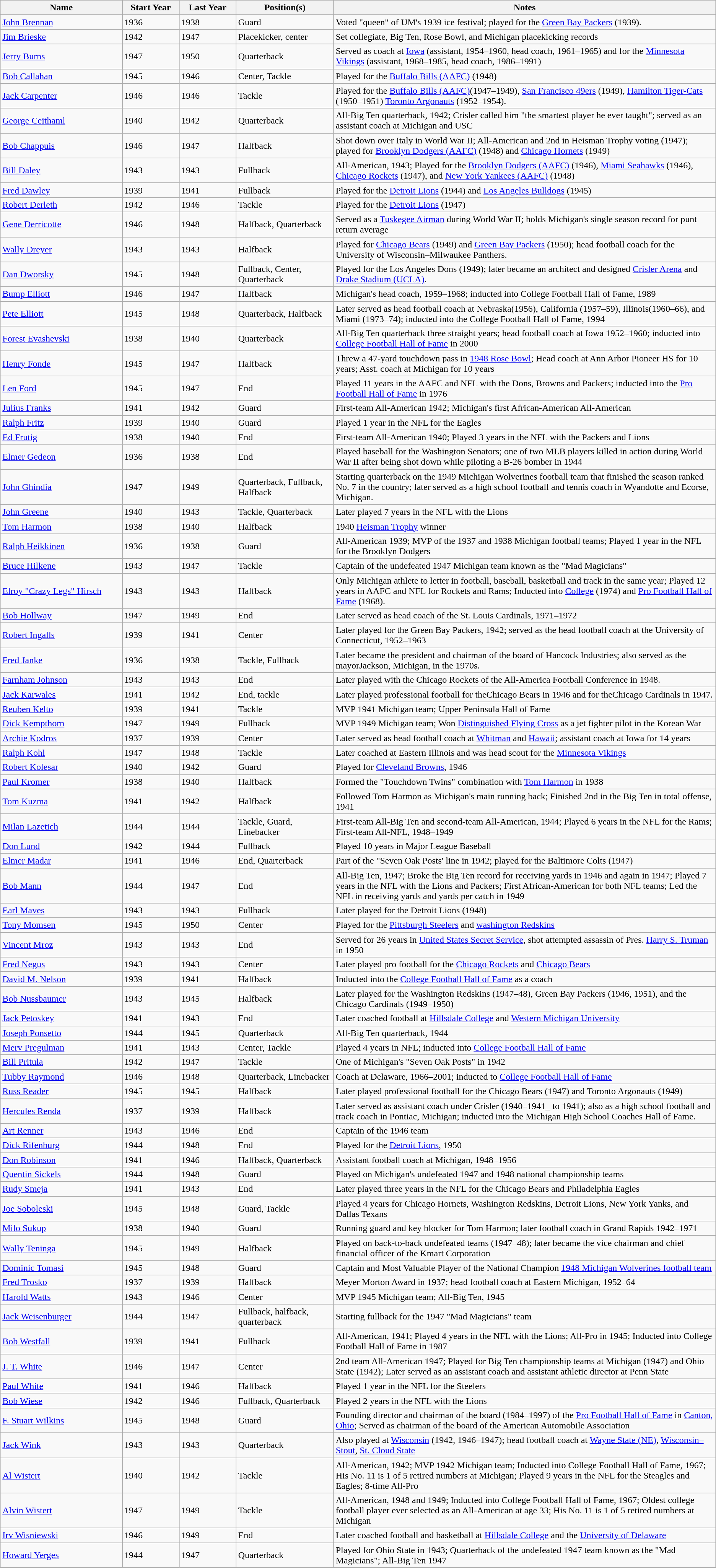<table class="wikitable sortable">
<tr>
<th bgcolor="#F8E616" width="15%">Name</th>
<th bgcolor="#F8E616" width="7%">Start Year</th>
<th bgcolor="#F8E616" width="7%">Last Year</th>
<th bgcolor="#F8E616" width="12%">Position(s)</th>
<th bgcolor="#F8E616" width="47%" class="unsortable">Notes</th>
</tr>
<tr>
<td><a href='#'>John Brennan</a></td>
<td>1936</td>
<td>1938</td>
<td>Guard</td>
<td>Voted "queen" of UM's 1939 ice festival; played for the <a href='#'>Green Bay Packers</a> (1939).</td>
</tr>
<tr>
<td><a href='#'>Jim Brieske</a></td>
<td>1942</td>
<td>1947</td>
<td>Placekicker, center</td>
<td>Set collegiate, Big Ten, Rose Bowl, and Michigan placekicking records</td>
</tr>
<tr>
<td><a href='#'>Jerry Burns</a></td>
<td>1947</td>
<td>1950</td>
<td>Quarterback</td>
<td>Served as coach at <a href='#'>Iowa</a> (assistant, 1954–1960, head coach, 1961–1965) and for the <a href='#'>Minnesota Vikings</a> (assistant, 1968–1985, head coach, 1986–1991)</td>
</tr>
<tr>
<td><a href='#'>Bob Callahan</a></td>
<td>1945</td>
<td>1946</td>
<td>Center, Tackle</td>
<td>Played for the <a href='#'>Buffalo Bills (AAFC)</a> (1948)</td>
</tr>
<tr>
<td><a href='#'>Jack Carpenter</a></td>
<td>1946</td>
<td>1946</td>
<td>Tackle</td>
<td>Played for the <a href='#'>Buffalo Bills (AAFC)</a>(1947–1949), <a href='#'>San Francisco 49ers</a> (1949), <a href='#'>Hamilton Tiger-Cats</a> (1950–1951) <a href='#'>Toronto Argonauts</a> (1952–1954).</td>
</tr>
<tr>
<td><a href='#'>George Ceithaml</a></td>
<td>1940</td>
<td>1942</td>
<td>Quarterback</td>
<td>All-Big Ten quarterback, 1942; Crisler called him "the smartest player he ever taught"; served as an assistant coach at Michigan and USC</td>
</tr>
<tr>
<td><a href='#'>Bob Chappuis</a></td>
<td>1946</td>
<td>1947</td>
<td>Halfback</td>
<td>Shot down over Italy in World War II; All-American and 2nd in Heisman Trophy voting (1947); played for <a href='#'>Brooklyn Dodgers (AAFC)</a> (1948) and <a href='#'>Chicago Hornets</a> (1949)</td>
</tr>
<tr>
<td><a href='#'>Bill Daley</a></td>
<td>1943</td>
<td>1943</td>
<td>Fullback</td>
<td>All-American, 1943; Played for the <a href='#'>Brooklyn Dodgers (AAFC)</a> (1946), <a href='#'>Miami Seahawks</a> (1946), <a href='#'>Chicago Rockets</a> (1947), and <a href='#'>New York Yankees (AAFC)</a> (1948)</td>
</tr>
<tr>
<td><a href='#'>Fred Dawley</a></td>
<td>1939</td>
<td>1941</td>
<td>Fullback</td>
<td>Played for the <a href='#'>Detroit Lions</a> (1944) and <a href='#'>Los Angeles Bulldogs</a> (1945)</td>
</tr>
<tr>
<td><a href='#'>Robert Derleth</a></td>
<td>1942</td>
<td>1946</td>
<td>Tackle</td>
<td>Played for the <a href='#'>Detroit Lions</a> (1947)</td>
</tr>
<tr>
<td><a href='#'>Gene Derricotte</a></td>
<td>1946</td>
<td>1948</td>
<td>Halfback, Quarterback</td>
<td>Served as a <a href='#'>Tuskegee Airman</a> during World War II; holds Michigan's single season record for punt return average</td>
</tr>
<tr>
<td><a href='#'>Wally Dreyer</a></td>
<td>1943</td>
<td>1943</td>
<td>Halfback</td>
<td>Played for <a href='#'>Chicago Bears</a> (1949) and <a href='#'>Green Bay Packers</a> (1950); head football coach for the University of Wisconsin–Milwaukee Panthers.</td>
</tr>
<tr>
<td><a href='#'>Dan Dworsky</a></td>
<td>1945</td>
<td>1948</td>
<td>Fullback, Center, Quarterback</td>
<td>Played for the Los Angeles Dons (1949); later became an architect and designed <a href='#'>Crisler Arena</a> and <a href='#'>Drake Stadium (UCLA)</a>.</td>
</tr>
<tr>
<td><a href='#'>Bump Elliott</a></td>
<td>1946</td>
<td>1947</td>
<td>Halfback</td>
<td>Michigan's head coach, 1959–1968; inducted into College Football Hall of Fame, 1989</td>
</tr>
<tr>
<td><a href='#'>Pete Elliott</a></td>
<td>1945</td>
<td>1948</td>
<td>Quarterback, Halfback</td>
<td>Later served as head football coach at Nebraska(1956), California (1957–59), Illinois(1960–66), and Miami (1973–74); inducted into the College Football Hall of Fame, 1994</td>
</tr>
<tr>
<td><a href='#'>Forest Evashevski</a></td>
<td>1938</td>
<td>1940</td>
<td>Quarterback</td>
<td>All-Big Ten quarterback three straight years; head football coach at Iowa 1952–1960; inducted into <a href='#'>College Football Hall of Fame</a> in 2000</td>
</tr>
<tr>
<td><a href='#'>Henry Fonde</a></td>
<td>1945</td>
<td>1947</td>
<td>Halfback</td>
<td>Threw a 47-yard touchdown pass in <a href='#'>1948 Rose Bowl</a>; Head coach at Ann Arbor Pioneer HS for 10 years; Asst. coach at Michigan for 10 years</td>
</tr>
<tr>
<td><a href='#'>Len Ford</a></td>
<td>1945</td>
<td>1947</td>
<td>End</td>
<td>Played 11 years in the AAFC and NFL with the Dons, Browns and Packers; inducted into the <a href='#'>Pro Football Hall of Fame</a> in 1976</td>
</tr>
<tr>
<td><a href='#'>Julius Franks</a></td>
<td>1941</td>
<td>1942</td>
<td>Guard</td>
<td>First-team All-American 1942; Michigan's first African-American All-American</td>
</tr>
<tr>
<td><a href='#'>Ralph Fritz</a></td>
<td>1939</td>
<td>1940</td>
<td>Guard</td>
<td>Played 1 year in the NFL for the Eagles</td>
</tr>
<tr>
<td><a href='#'>Ed Frutig</a></td>
<td>1938</td>
<td>1940</td>
<td>End</td>
<td>First-team All-American 1940; Played 3 years in the NFL with the Packers and Lions</td>
</tr>
<tr>
<td><a href='#'>Elmer Gedeon</a></td>
<td>1936</td>
<td>1938</td>
<td>End</td>
<td>Played baseball for the Washington Senators; one of two MLB players killed in action during World War II after being shot down while piloting a B-26 bomber in 1944</td>
</tr>
<tr>
<td><a href='#'>John Ghindia</a></td>
<td>1947</td>
<td>1949</td>
<td>Quarterback, Fullback, Halfback</td>
<td>Starting quarterback on the 1949 Michigan Wolverines football team that finished the season ranked No. 7 in the country; later served as a high school football and tennis coach in Wyandotte and Ecorse, Michigan.</td>
</tr>
<tr>
<td><a href='#'>John Greene</a></td>
<td>1940</td>
<td>1943</td>
<td>Tackle, Quarterback</td>
<td>Later played 7 years in the NFL with the Lions</td>
</tr>
<tr>
<td><a href='#'>Tom Harmon</a></td>
<td>1938</td>
<td>1940</td>
<td>Halfback</td>
<td>1940 <a href='#'>Heisman Trophy</a> winner</td>
</tr>
<tr>
<td><a href='#'>Ralph Heikkinen</a></td>
<td>1936</td>
<td>1938</td>
<td>Guard</td>
<td>All-American 1939; MVP of the 1937 and 1938 Michigan football teams; Played 1 year in the NFL for the Brooklyn Dodgers</td>
</tr>
<tr>
<td><a href='#'>Bruce Hilkene</a></td>
<td>1943</td>
<td>1947</td>
<td>Tackle</td>
<td>Captain of the undefeated 1947 Michigan team known as the "Mad Magicians"</td>
</tr>
<tr>
<td><a href='#'>Elroy "Crazy Legs" Hirsch</a></td>
<td>1943</td>
<td>1943</td>
<td>Halfback</td>
<td>Only Michigan athlete to letter in football, baseball, basketball and track in the same year; Played 12 years in AAFC and NFL for Rockets and Rams; Inducted into <a href='#'>College</a> (1974) and <a href='#'>Pro Football Hall of Fame</a> (1968).</td>
</tr>
<tr>
<td><a href='#'>Bob Hollway</a></td>
<td>1947</td>
<td>1949</td>
<td>End</td>
<td>Later served as head coach of the St. Louis Cardinals, 1971–1972</td>
</tr>
<tr>
<td><a href='#'>Robert Ingalls</a></td>
<td>1939</td>
<td>1941</td>
<td>Center</td>
<td>Later played for the Green Bay Packers, 1942; served as the head football coach at the University of Connecticut, 1952–1963</td>
</tr>
<tr>
<td><a href='#'>Fred Janke</a></td>
<td>1936</td>
<td>1938</td>
<td>Tackle, Fullback</td>
<td>Later became the president and chairman of the board of Hancock Industries; also served as the mayorJackson, Michigan, in the 1970s.</td>
</tr>
<tr>
<td><a href='#'>Farnham Johnson</a></td>
<td>1943</td>
<td>1943</td>
<td>End</td>
<td>Later played with the Chicago Rockets of the All-America Football Conference in 1948.</td>
</tr>
<tr>
<td><a href='#'>Jack Karwales</a></td>
<td>1941</td>
<td>1942</td>
<td>End, tackle</td>
<td>Later played professional football for theChicago Bears in 1946 and for theChicago Cardinals in 1947.</td>
</tr>
<tr>
<td><a href='#'>Reuben Kelto</a></td>
<td>1939</td>
<td>1941</td>
<td>Tackle</td>
<td>MVP 1941 Michigan team; Upper Peninsula Hall of Fame</td>
</tr>
<tr>
<td><a href='#'>Dick Kempthorn</a></td>
<td>1947</td>
<td>1949</td>
<td>Fullback</td>
<td>MVP 1949 Michigan team; Won <a href='#'>Distinguished Flying Cross</a> as a jet fighter pilot in the Korean War</td>
</tr>
<tr>
<td><a href='#'>Archie Kodros</a></td>
<td>1937</td>
<td>1939</td>
<td>Center</td>
<td>Later served as head football coach at <a href='#'>Whitman</a> and <a href='#'>Hawaii</a>; assistant coach at Iowa for 14 years</td>
</tr>
<tr>
<td><a href='#'>Ralph Kohl</a></td>
<td>1947</td>
<td>1948</td>
<td>Tackle</td>
<td>Later coached at Eastern Illinois and was head scout for the <a href='#'>Minnesota Vikings</a></td>
</tr>
<tr>
<td><a href='#'>Robert Kolesar</a></td>
<td>1940</td>
<td>1942</td>
<td>Guard</td>
<td>Played for <a href='#'>Cleveland Browns</a>, 1946</td>
</tr>
<tr>
<td><a href='#'>Paul Kromer</a></td>
<td>1938</td>
<td>1940</td>
<td>Halfback</td>
<td>Formed the "Touchdown Twins" combination with <a href='#'>Tom Harmon</a> in 1938</td>
</tr>
<tr>
<td><a href='#'>Tom Kuzma</a></td>
<td>1941</td>
<td>1942</td>
<td>Halfback</td>
<td>Followed Tom Harmon as Michigan's main running back; Finished 2nd in the Big Ten in total offense, 1941</td>
</tr>
<tr>
<td><a href='#'>Milan Lazetich</a></td>
<td>1944</td>
<td>1944</td>
<td>Tackle, Guard, Linebacker</td>
<td>First-team All-Big Ten and second-team All-American, 1944; Played 6 years in the NFL for the Rams; First-team All-NFL, 1948–1949</td>
</tr>
<tr>
<td><a href='#'>Don Lund</a></td>
<td>1942</td>
<td>1944</td>
<td>Fullback</td>
<td>Played 10 years in Major League Baseball</td>
</tr>
<tr>
<td><a href='#'>Elmer Madar</a></td>
<td>1941</td>
<td>1946</td>
<td>End, Quarterback</td>
<td>Part of the "Seven Oak Posts' line in 1942; played for the Baltimore Colts (1947)</td>
</tr>
<tr>
<td><a href='#'>Bob Mann</a></td>
<td>1944</td>
<td>1947</td>
<td>End</td>
<td>All-Big Ten, 1947; Broke the Big Ten record for receiving yards in 1946 and again in 1947; Played 7 years in the NFL with the Lions and Packers; First African-American for both NFL teams; Led the NFL in receiving yards and yards per catch in 1949</td>
</tr>
<tr>
<td><a href='#'>Earl Maves</a></td>
<td>1943</td>
<td>1943</td>
<td>Fullback</td>
<td>Later played for the Detroit Lions  (1948)</td>
</tr>
<tr>
<td><a href='#'>Tony Momsen</a></td>
<td>1945</td>
<td>1950</td>
<td>Center</td>
<td>Played for the <a href='#'>Pittsburgh Steelers</a> and <a href='#'>washington Redskins</a></td>
</tr>
<tr>
<td><a href='#'>Vincent Mroz</a></td>
<td>1943</td>
<td>1943</td>
<td>End</td>
<td>Served for 26 years in <a href='#'>United States Secret Service</a>, shot attempted assassin of Pres. <a href='#'>Harry S. Truman</a> in 1950</td>
</tr>
<tr>
<td><a href='#'>Fred Negus</a></td>
<td>1943</td>
<td>1943</td>
<td>Center</td>
<td>Later played pro football for the <a href='#'>Chicago Rockets</a> and <a href='#'>Chicago Bears</a></td>
</tr>
<tr>
<td><a href='#'>David M. Nelson</a></td>
<td>1939</td>
<td>1941</td>
<td>Halfback</td>
<td>Inducted into the <a href='#'>College Football Hall of Fame</a> as a coach</td>
</tr>
<tr>
<td><a href='#'>Bob Nussbaumer</a></td>
<td>1943</td>
<td>1945</td>
<td>Halfback</td>
<td>Later played for the Washington Redskins (1947–48), Green Bay Packers (1946, 1951), and the Chicago Cardinals (1949–1950)</td>
</tr>
<tr>
<td><a href='#'>Jack Petoskey</a></td>
<td>1941</td>
<td>1943</td>
<td>End</td>
<td>Later coached football at <a href='#'>Hillsdale College</a> and <a href='#'>Western Michigan University</a></td>
</tr>
<tr>
<td><a href='#'>Joseph Ponsetto</a></td>
<td>1944</td>
<td>1945</td>
<td>Quarterback</td>
<td>All-Big Ten quarterback, 1944</td>
</tr>
<tr>
<td><a href='#'>Merv Pregulman</a></td>
<td>1941</td>
<td>1943</td>
<td>Center, Tackle</td>
<td>Played 4 years in NFL; inducted into <a href='#'>College Football Hall of Fame</a></td>
</tr>
<tr>
<td><a href='#'>Bill Pritula</a></td>
<td>1942</td>
<td>1947</td>
<td>Tackle</td>
<td>One of Michigan's "Seven Oak Posts" in 1942</td>
</tr>
<tr>
<td><a href='#'>Tubby Raymond</a></td>
<td>1946</td>
<td>1948</td>
<td>Quarterback, Linebacker</td>
<td>Coach at Delaware, 1966–2001; inducted to <a href='#'>College Football Hall of Fame</a></td>
</tr>
<tr>
<td><a href='#'>Russ Reader</a></td>
<td>1945</td>
<td>1945</td>
<td>Halfback</td>
<td>Later played professional football for the Chicago Bears (1947) and Toronto Argonauts (1949)</td>
</tr>
<tr>
<td><a href='#'>Hercules Renda</a></td>
<td>1937</td>
<td>1939</td>
<td>Halfback</td>
<td>Later served as assistant coach under Crisler (1940–1941_ to 1941); also as a high school football and track coach in Pontiac, Michigan; inducted into the Michigan High School Coaches Hall of Fame.</td>
</tr>
<tr>
<td><a href='#'>Art Renner</a></td>
<td>1943</td>
<td>1946</td>
<td>End</td>
<td>Captain of the 1946 team</td>
</tr>
<tr>
<td><a href='#'>Dick Rifenburg</a></td>
<td>1944</td>
<td>1948</td>
<td>End</td>
<td>Played for the <a href='#'>Detroit Lions</a>, 1950</td>
</tr>
<tr>
<td><a href='#'>Don Robinson</a></td>
<td>1941</td>
<td>1946</td>
<td>Halfback, Quarterback</td>
<td>Assistant football coach at Michigan, 1948–1956</td>
</tr>
<tr>
<td><a href='#'>Quentin Sickels</a></td>
<td>1944</td>
<td>1948</td>
<td>Guard</td>
<td>Played on Michigan's undefeated 1947 and 1948 national championship teams</td>
</tr>
<tr>
<td><a href='#'>Rudy Smeja</a></td>
<td>1941</td>
<td>1943</td>
<td>End</td>
<td>Later played three years in the NFL for the Chicago Bears and Philadelphia Eagles</td>
</tr>
<tr>
<td><a href='#'>Joe Soboleski</a></td>
<td>1945</td>
<td>1948</td>
<td>Guard, Tackle</td>
<td>Played 4 years for Chicago Hornets, Washington Redskins, Detroit Lions, New York Yanks, and  Dallas Texans</td>
</tr>
<tr>
<td><a href='#'>Milo Sukup</a></td>
<td>1938</td>
<td>1940</td>
<td>Guard</td>
<td>Running guard and key blocker for Tom Harmon; later football coach in Grand Rapids 1942–1971</td>
</tr>
<tr>
<td><a href='#'>Wally Teninga</a></td>
<td>1945</td>
<td>1949</td>
<td>Halfback</td>
<td>Played on back-to-back undefeated teams (1947–48); later became the vice chairman and chief financial officer of the Kmart Corporation</td>
</tr>
<tr>
<td><a href='#'>Dominic Tomasi</a></td>
<td>1945</td>
<td>1948</td>
<td>Guard</td>
<td>Captain and Most Valuable Player of the National Champion <a href='#'>1948 Michigan Wolverines football team</a></td>
</tr>
<tr>
<td><a href='#'>Fred Trosko</a></td>
<td>1937</td>
<td>1939</td>
<td>Halfback</td>
<td>Meyer Morton Award in 1937; head football coach at Eastern Michigan, 1952–64</td>
</tr>
<tr>
<td><a href='#'>Harold Watts</a></td>
<td>1943</td>
<td>1946</td>
<td>Center</td>
<td>MVP 1945 Michigan team; All-Big Ten, 1945</td>
</tr>
<tr>
<td><a href='#'>Jack Weisenburger</a></td>
<td>1944</td>
<td>1947</td>
<td>Fullback, halfback, quarterback</td>
<td>Starting fullback for the 1947 "Mad Magicians" team</td>
</tr>
<tr>
<td><a href='#'>Bob Westfall</a></td>
<td>1939</td>
<td>1941</td>
<td>Fullback</td>
<td>All-American, 1941; Played 4 years in the NFL with the Lions; All-Pro in 1945; Inducted into College Football Hall of Fame in 1987</td>
</tr>
<tr>
<td><a href='#'>J. T. White</a></td>
<td>1946</td>
<td>1947</td>
<td>Center</td>
<td>2nd team All-American 1947; Played for Big Ten championship teams at Michigan (1947) and Ohio State (1942); Later served as an assistant coach and assistant athletic director at Penn State</td>
</tr>
<tr>
<td><a href='#'>Paul White</a></td>
<td>1941</td>
<td>1946</td>
<td>Halfback</td>
<td>Played 1 year in the NFL for the Steelers</td>
</tr>
<tr>
<td><a href='#'>Bob Wiese</a></td>
<td>1942</td>
<td>1946</td>
<td>Fullback, Quarterback</td>
<td>Played 2 years in the NFL with the Lions</td>
</tr>
<tr>
<td><a href='#'>F. Stuart Wilkins</a></td>
<td>1945</td>
<td>1948</td>
<td>Guard</td>
<td>Founding director and chairman of the board (1984–1997) of the <a href='#'>Pro Football Hall of Fame</a> in <a href='#'>Canton, Ohio</a>; Served as chairman of the board of the American Automobile Association</td>
</tr>
<tr>
<td><a href='#'>Jack Wink</a></td>
<td>1943</td>
<td>1943</td>
<td>Quarterback</td>
<td>Also played at <a href='#'>Wisconsin</a> (1942, 1946–1947); head football coach at <a href='#'>Wayne State (NE)</a>, <a href='#'>Wisconsin–Stout</a>, <a href='#'>St. Cloud State</a></td>
</tr>
<tr>
<td><a href='#'>Al Wistert</a></td>
<td>1940</td>
<td>1942</td>
<td>Tackle</td>
<td>All-American, 1942; MVP 1942 Michigan team; Inducted into College Football Hall of Fame, 1967; His No. 11 is 1 of 5 retired numbers at Michigan; Played 9 years in the NFL for the Steagles and Eagles; 8-time All-Pro</td>
</tr>
<tr>
<td><a href='#'>Alvin Wistert</a></td>
<td>1947</td>
<td>1949</td>
<td>Tackle</td>
<td>All-American, 1948 and 1949; Inducted into College Football Hall of Fame, 1967; Oldest college football player ever selected as an All-American at age 33; His No. 11 is 1 of 5 retired numbers at Michigan</td>
</tr>
<tr>
<td><a href='#'>Irv Wisniewski</a></td>
<td>1946</td>
<td>1949</td>
<td>End</td>
<td>Later coached football and basketball at <a href='#'>Hillsdale College</a> and the <a href='#'>University of Delaware</a></td>
</tr>
<tr>
<td><a href='#'>Howard Yerges</a></td>
<td>1944</td>
<td>1947</td>
<td>Quarterback</td>
<td>Played for Ohio State in 1943; Quarterback of the undefeated 1947 team known as the "Mad Magicians"; All-Big Ten 1947</td>
</tr>
</table>
